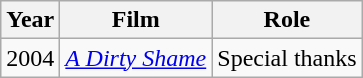<table class="wikitable">
<tr>
<th>Year</th>
<th>Film</th>
<th>Role</th>
</tr>
<tr>
<td>2004</td>
<td><em><a href='#'>A Dirty Shame</a></em></td>
<td>Special thanks</td>
</tr>
</table>
